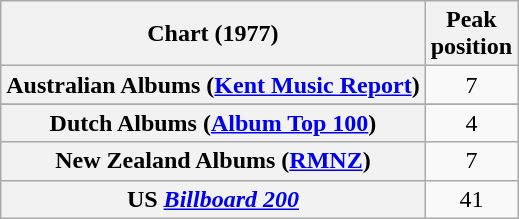<table class="wikitable sortable plainrowheaders" style="text-align:center">
<tr>
<th scope="col">Chart (1977)</th>
<th scope="col">Peak<br>position</th>
</tr>
<tr>
<th scope="row">Australian Albums (<a href='#'>Kent Music Report</a>)</th>
<td>7</td>
</tr>
<tr>
</tr>
<tr>
<th scope="row">Dutch Albums (<a href='#'>Album Top 100</a>)</th>
<td>4</td>
</tr>
<tr>
<th scope="row">New Zealand Albums (<a href='#'>RMNZ</a>)</th>
<td>7</td>
</tr>
<tr>
<th scope="row">US <em><a href='#'>Billboard 200</a></em></th>
<td>41</td>
</tr>
</table>
